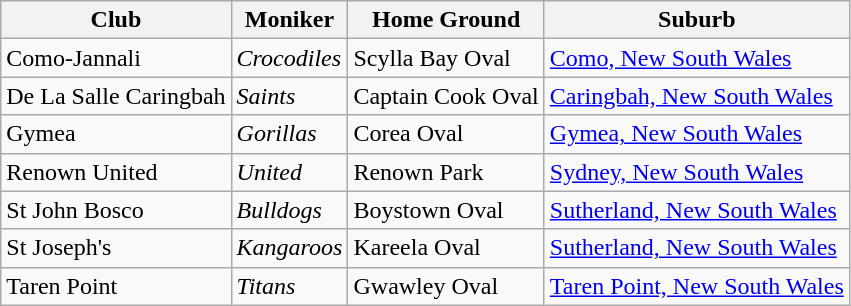<table class="wikitable">
<tr>
<th>Club</th>
<th>Moniker</th>
<th>Home Ground</th>
<th>Suburb</th>
</tr>
<tr>
<td> Como-Jannali</td>
<td><em>Crocodiles</em></td>
<td>Scylla Bay Oval</td>
<td><a href='#'>Como, New South Wales</a></td>
</tr>
<tr>
<td> De La Salle Caringbah</td>
<td><em>Saints</em></td>
<td>Captain Cook Oval</td>
<td><a href='#'>Caringbah, New South Wales</a></td>
</tr>
<tr>
<td> Gymea</td>
<td><em>Gorillas</em></td>
<td>Corea Oval</td>
<td><a href='#'>Gymea, New South Wales</a></td>
</tr>
<tr>
<td> Renown United</td>
<td><em>United</em></td>
<td>Renown Park</td>
<td><a href='#'>Sydney, New South Wales</a></td>
</tr>
<tr>
<td> St John Bosco</td>
<td><em>Bulldogs</em></td>
<td>Boystown Oval</td>
<td><a href='#'>Sutherland, New South Wales</a></td>
</tr>
<tr>
<td> St Joseph's</td>
<td><em>Kangaroos</em></td>
<td>Kareela Oval</td>
<td><a href='#'>Sutherland, New South Wales</a></td>
</tr>
<tr>
<td> Taren Point</td>
<td><em>Titans</em></td>
<td>Gwawley Oval</td>
<td><a href='#'>Taren Point, New South Wales</a></td>
</tr>
</table>
